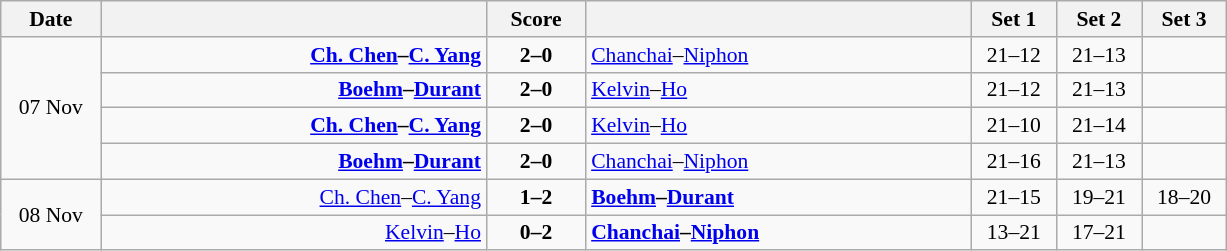<table class="wikitable" style="text-align: center; font-size:90% ">
<tr>
<th width="60">Date</th>
<th align="right" width="250"></th>
<th width="60">Score</th>
<th align="left" width="250"></th>
<th width="50">Set 1</th>
<th width="50">Set 2</th>
<th width="50">Set 3</th>
</tr>
<tr>
<td rowspan=4>07 Nov</td>
<td align=right><strong><a href='#'>Ch. Chen</a>–<a href='#'>C. Yang</a> </strong></td>
<td align=center><strong>2–0</strong></td>
<td align=left> <a href='#'>Chanchai</a>–<a href='#'>Niphon</a></td>
<td>21–12</td>
<td>21–13</td>
<td></td>
</tr>
<tr>
<td align=right><strong><a href='#'>Boehm</a>–<a href='#'>Durant</a> </strong></td>
<td align=center><strong>2–0</strong></td>
<td align=left> <a href='#'>Kelvin</a>–<a href='#'>Ho</a></td>
<td>21–12</td>
<td>21–13</td>
<td></td>
</tr>
<tr>
<td align=right><strong><a href='#'>Ch. Chen</a>–<a href='#'>C. Yang</a> </strong></td>
<td align=center><strong>2–0</strong></td>
<td align=left> <a href='#'>Kelvin</a>–<a href='#'>Ho</a></td>
<td>21–10</td>
<td>21–14</td>
<td></td>
</tr>
<tr>
<td align=right><strong><a href='#'>Boehm</a>–<a href='#'>Durant</a> </strong></td>
<td align=center><strong>2–0</strong></td>
<td align=left> <a href='#'>Chanchai</a>–<a href='#'>Niphon</a></td>
<td>21–16</td>
<td>21–13</td>
<td></td>
</tr>
<tr>
<td rowspan=2>08 Nov</td>
<td align=right><a href='#'>Ch. Chen</a>–<a href='#'>C. Yang</a> </td>
<td align=center><strong>1–2</strong></td>
<td align=left><strong> <a href='#'>Boehm</a>–<a href='#'>Durant</a></strong></td>
<td>21–15</td>
<td>19–21</td>
<td>18–20</td>
</tr>
<tr>
<td align=right><a href='#'>Kelvin</a>–<a href='#'>Ho</a> </td>
<td align=center><strong>0–2</strong></td>
<td align=left><strong> <a href='#'>Chanchai</a>–<a href='#'>Niphon</a></strong></td>
<td>13–21</td>
<td>17–21</td>
<td></td>
</tr>
</table>
